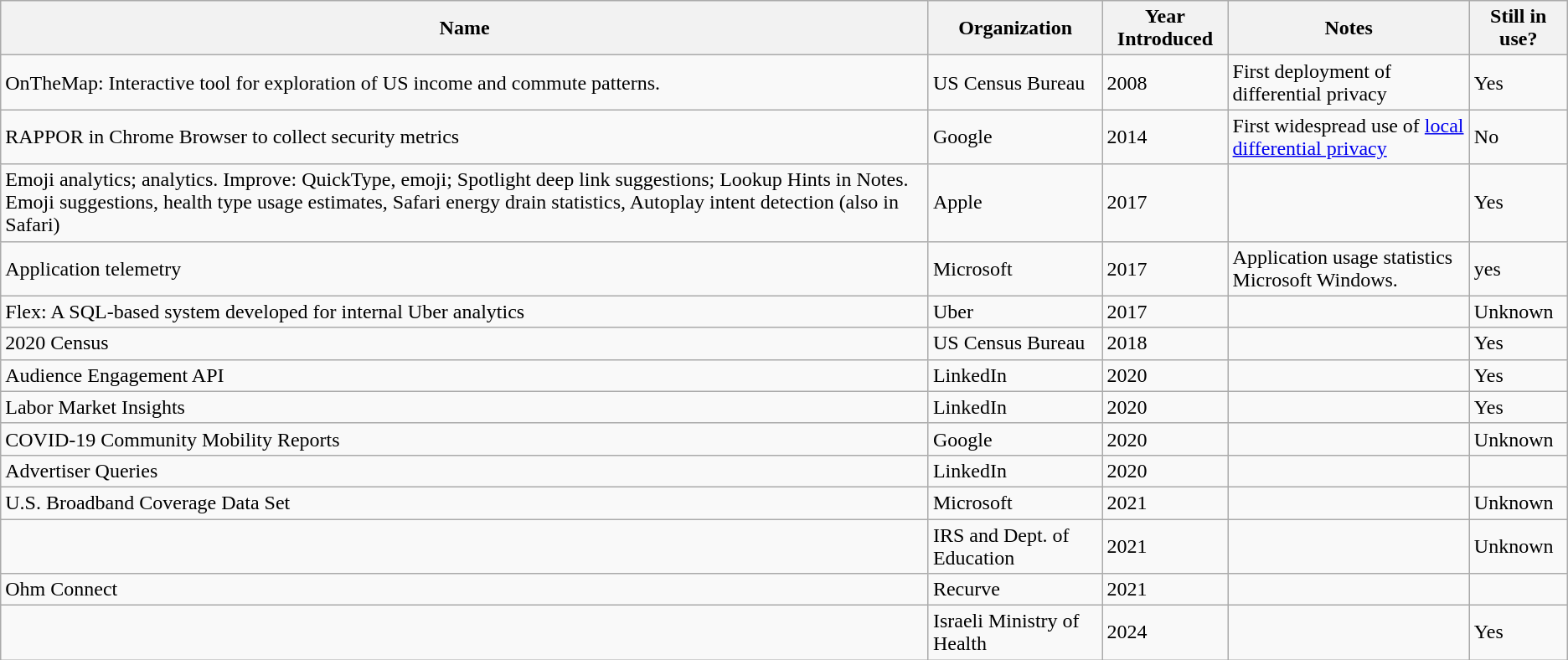<table class="sortable wikitable" style="text-align: left">
<tr>
<th>Name</th>
<th>Organization</th>
<th>Year Introduced</th>
<th>Notes</th>
<th>Still in use?</th>
</tr>
<tr>
<td>OnTheMap: Interactive tool for exploration of US income and commute patterns.</td>
<td>US Census Bureau</td>
<td>2008</td>
<td>First deployment of differential privacy</td>
<td>Yes</td>
</tr>
<tr>
<td>RAPPOR in Chrome Browser to collect security metrics</td>
<td>Google</td>
<td>2014</td>
<td>First widespread use of <a href='#'>local differential privacy</a></td>
<td>No</td>
</tr>
<tr>
<td>Emoji analytics; analytics. Improve: QuickType, emoji; Spotlight deep link suggestions; Lookup Hints in Notes. Emoji suggestions, health type usage estimates, Safari energy drain statistics, Autoplay intent detection (also in Safari)</td>
<td>Apple</td>
<td>2017</td>
<td></td>
<td>Yes</td>
</tr>
<tr>
<td>Application telemetry</td>
<td>Microsoft</td>
<td>2017</td>
<td>Application usage statistics Microsoft Windows.</td>
<td>yes</td>
</tr>
<tr>
<td>Flex: A SQL-based system developed for internal Uber analytics</td>
<td>Uber</td>
<td>2017</td>
<td></td>
<td>Unknown</td>
</tr>
<tr>
<td>2020 Census</td>
<td>US Census Bureau</td>
<td>2018</td>
<td></td>
<td>Yes</td>
</tr>
<tr>
<td>Audience Engagement API</td>
<td>LinkedIn</td>
<td>2020</td>
<td></td>
<td>Yes</td>
</tr>
<tr>
<td>Labor Market Insights</td>
<td>LinkedIn</td>
<td>2020</td>
<td></td>
<td>Yes</td>
</tr>
<tr>
<td>COVID-19 Community Mobility Reports</td>
<td>Google</td>
<td>2020</td>
<td></td>
<td>Unknown</td>
</tr>
<tr>
<td>Advertiser Queries</td>
<td>LinkedIn</td>
<td>2020</td>
<td></td>
</tr>
<tr>
<td>U.S. Broadband Coverage Data Set</td>
<td>Microsoft</td>
<td>2021</td>
<td></td>
<td>Unknown</td>
</tr>
<tr>
<td></td>
<td>IRS and Dept. of Education</td>
<td>2021</td>
<td></td>
<td>Unknown</td>
</tr>
<tr>
<td>Ohm Connect</td>
<td>Recurve</td>
<td>2021</td>
<td></td>
<td></td>
</tr>
<tr>
<td></td>
<td>Israeli Ministry of Health</td>
<td>2024</td>
<td></td>
<td>Yes</td>
</tr>
</table>
